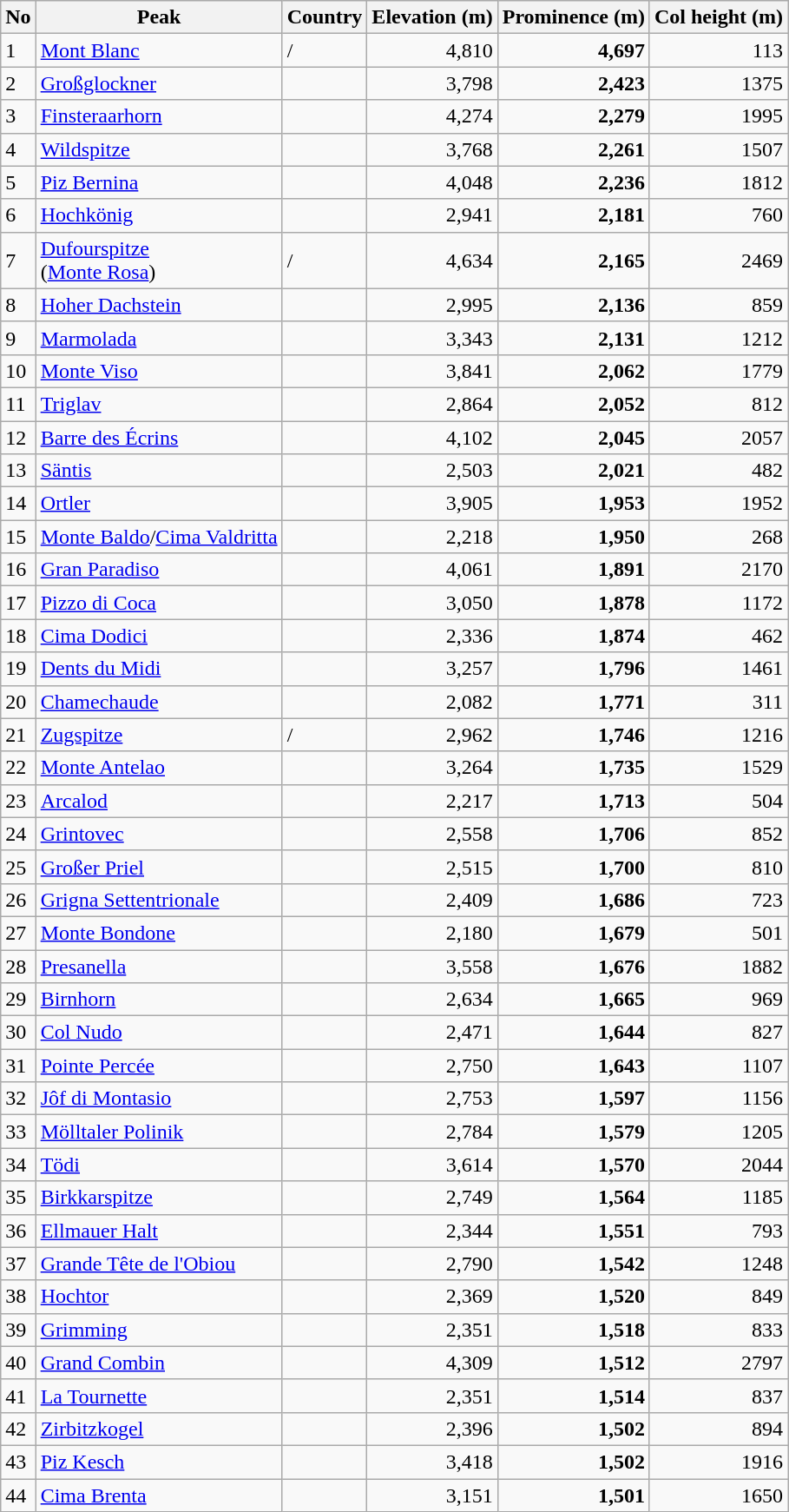<table class="wikitable sortable">
<tr>
<th>No</th>
<th>Peak</th>
<th>Country</th>
<th>Elevation (m)</th>
<th>Prominence (m)</th>
<th>Col height (m)</th>
</tr>
<tr>
<td>1</td>
<td><a href='#'>Mont Blanc</a></td>
<td> / </td>
<td align=right>4,810</td>
<td align=right><strong>4,697</strong></td>
<td align=right>113</td>
</tr>
<tr>
<td>2</td>
<td><a href='#'>Großglockner</a></td>
<td></td>
<td align=right>3,798</td>
<td align=right><strong>2,423</strong></td>
<td align=right>1375</td>
</tr>
<tr>
<td>3</td>
<td><a href='#'>Finsteraarhorn</a></td>
<td></td>
<td align=right>4,274</td>
<td align=right><strong>2,279</strong></td>
<td align=right>1995</td>
</tr>
<tr>
<td>4</td>
<td><a href='#'>Wildspitze</a></td>
<td></td>
<td align=right>3,768</td>
<td align=right><strong>2,261</strong></td>
<td align=right>1507</td>
</tr>
<tr>
<td>5</td>
<td><a href='#'>Piz Bernina</a></td>
<td></td>
<td align=right>4,048</td>
<td align=right><strong>2,236</strong></td>
<td align=right>1812</td>
</tr>
<tr>
<td>6</td>
<td><a href='#'>Hochkönig</a></td>
<td></td>
<td align=right>2,941</td>
<td align=right><strong>2,181</strong></td>
<td align=right>760</td>
</tr>
<tr>
<td>7</td>
<td><a href='#'>Dufourspitze</a><br>(<a href='#'>Monte Rosa</a>)</td>
<td> / </td>
<td align=right>4,634</td>
<td align=right><strong>2,165</strong></td>
<td align=right>2469</td>
</tr>
<tr>
<td>8</td>
<td><a href='#'>Hoher Dachstein</a></td>
<td></td>
<td align=right>2,995</td>
<td align=right><strong>2,136</strong></td>
<td align=right>859</td>
</tr>
<tr>
<td>9</td>
<td><a href='#'>Marmolada</a></td>
<td></td>
<td align=right>3,343</td>
<td align=right><strong>2,131</strong></td>
<td align=right>1212</td>
</tr>
<tr>
<td>10</td>
<td><a href='#'>Monte Viso</a></td>
<td></td>
<td align=right>3,841</td>
<td align=right><strong>2,062</strong></td>
<td align=right>1779</td>
</tr>
<tr>
<td>11</td>
<td><a href='#'>Triglav</a></td>
<td></td>
<td align=right>2,864</td>
<td align=right><strong>2,052</strong></td>
<td align=right>812</td>
</tr>
<tr>
<td>12</td>
<td><a href='#'>Barre des Écrins</a></td>
<td></td>
<td align=right>4,102</td>
<td align=right><strong>2,045</strong></td>
<td align=right>2057</td>
</tr>
<tr>
<td>13</td>
<td><a href='#'>Säntis</a></td>
<td></td>
<td align=right>2,503</td>
<td align=right><strong>2,021</strong></td>
<td align=right>482</td>
</tr>
<tr>
<td>14</td>
<td><a href='#'>Ortler</a></td>
<td></td>
<td align=right>3,905</td>
<td align=right><strong>1,953</strong></td>
<td align=right>1952</td>
</tr>
<tr>
<td>15</td>
<td><a href='#'>Monte Baldo</a>/<a href='#'>Cima Valdritta</a></td>
<td></td>
<td align=right>2,218</td>
<td align=right><strong>1,950</strong></td>
<td align=right>268</td>
</tr>
<tr>
<td>16</td>
<td><a href='#'>Gran Paradiso</a></td>
<td></td>
<td align=right>4,061</td>
<td align=right><strong>1,891</strong></td>
<td align=right>2170</td>
</tr>
<tr>
<td>17</td>
<td><a href='#'>Pizzo di Coca</a></td>
<td></td>
<td align=right>3,050</td>
<td align=right><strong>1,878</strong></td>
<td align=right>1172</td>
</tr>
<tr>
<td>18</td>
<td><a href='#'>Cima Dodici</a></td>
<td></td>
<td align=right>2,336</td>
<td align=right><strong>1,874</strong></td>
<td align=right>462</td>
</tr>
<tr>
<td>19</td>
<td><a href='#'>Dents du Midi</a></td>
<td></td>
<td align=right>3,257</td>
<td align=right><strong>1,796</strong></td>
<td align=right>1461</td>
</tr>
<tr>
<td>20</td>
<td><a href='#'>Chamechaude</a></td>
<td></td>
<td align=right>2,082</td>
<td align=right><strong>1,771</strong></td>
<td align=right>311</td>
</tr>
<tr>
<td>21</td>
<td><a href='#'>Zugspitze</a></td>
<td> / </td>
<td align=right>2,962</td>
<td align=right><strong>1,746</strong></td>
<td align=right>1216</td>
</tr>
<tr>
<td>22</td>
<td><a href='#'>Monte Antelao</a></td>
<td></td>
<td align=right>3,264</td>
<td align=right><strong>1,735</strong></td>
<td align=right>1529</td>
</tr>
<tr>
<td>23</td>
<td><a href='#'>Arcalod</a></td>
<td></td>
<td align=right>2,217</td>
<td align=right><strong>1,713</strong></td>
<td align=right>504</td>
</tr>
<tr>
<td>24</td>
<td><a href='#'>Grintovec</a></td>
<td></td>
<td align=right>2,558</td>
<td align=right><strong>1,706</strong></td>
<td align=right>852</td>
</tr>
<tr>
<td>25</td>
<td><a href='#'>Großer Priel</a></td>
<td></td>
<td align=right>2,515</td>
<td align=right><strong>1,700</strong></td>
<td align=right>810</td>
</tr>
<tr>
<td>26</td>
<td><a href='#'>Grigna Settentrionale</a></td>
<td></td>
<td align=right>2,409</td>
<td align=right><strong>1,686</strong></td>
<td align=right>723</td>
</tr>
<tr>
<td>27</td>
<td><a href='#'>Monte Bondone</a></td>
<td></td>
<td align=right>2,180</td>
<td align=right><strong>1,679</strong></td>
<td align=right>501</td>
</tr>
<tr>
<td>28</td>
<td><a href='#'>Presanella</a></td>
<td></td>
<td align=right>3,558</td>
<td align=right><strong>1,676</strong></td>
<td align=right>1882</td>
</tr>
<tr>
<td>29</td>
<td><a href='#'>Birnhorn</a></td>
<td></td>
<td align=right>2,634</td>
<td align=right><strong>1,665</strong></td>
<td align=right>969</td>
</tr>
<tr>
<td>30</td>
<td><a href='#'>Col Nudo</a></td>
<td></td>
<td align=right>2,471</td>
<td align=right><strong>1,644</strong></td>
<td align=right>827</td>
</tr>
<tr>
<td>31</td>
<td><a href='#'>Pointe Percée</a></td>
<td></td>
<td align=right>2,750</td>
<td align=right><strong>1,643</strong></td>
<td align=right>1107</td>
</tr>
<tr>
<td>32</td>
<td><a href='#'>Jôf di Montasio</a></td>
<td></td>
<td align=right>2,753</td>
<td align=right><strong>1,597</strong></td>
<td align=right>1156</td>
</tr>
<tr>
<td>33</td>
<td><a href='#'>Mölltaler Polinik</a></td>
<td></td>
<td align=right>2,784</td>
<td align=right><strong>1,579</strong></td>
<td align=right>1205</td>
</tr>
<tr>
<td>34</td>
<td><a href='#'>Tödi</a></td>
<td></td>
<td align=right>3,614</td>
<td align=right><strong>1,570</strong></td>
<td align=right>2044</td>
</tr>
<tr>
<td>35</td>
<td><a href='#'>Birkkarspitze</a></td>
<td></td>
<td align=right>2,749</td>
<td align=right><strong>1,564</strong></td>
<td align=right>1185</td>
</tr>
<tr>
<td>36</td>
<td><a href='#'>Ellmauer Halt</a></td>
<td></td>
<td align=right>2,344</td>
<td align=right><strong>1,551</strong></td>
<td align=right>793</td>
</tr>
<tr>
<td>37</td>
<td><a href='#'>Grande Tête de l'Obiou</a></td>
<td></td>
<td align=right>2,790</td>
<td align=right><strong>1,542</strong></td>
<td align=right>1248</td>
</tr>
<tr>
<td>38</td>
<td><a href='#'>Hochtor</a></td>
<td></td>
<td align=right>2,369</td>
<td align=right><strong>1,520</strong></td>
<td align=right>849</td>
</tr>
<tr>
<td>39</td>
<td><a href='#'>Grimming</a></td>
<td></td>
<td align=right>2,351</td>
<td align=right><strong>1,518</strong></td>
<td align=right>833</td>
</tr>
<tr>
<td>40</td>
<td><a href='#'>Grand Combin</a></td>
<td></td>
<td align=right>4,309</td>
<td align=right><strong>1,512</strong></td>
<td align=right>2797</td>
</tr>
<tr>
<td>41</td>
<td><a href='#'>La Tournette</a></td>
<td></td>
<td align=right>2,351</td>
<td align=right><strong>1,514</strong></td>
<td align=right>837</td>
</tr>
<tr>
<td>42</td>
<td><a href='#'>Zirbitzkogel</a></td>
<td></td>
<td align=right>2,396</td>
<td align=right><strong>1,502</strong></td>
<td align=right>894</td>
</tr>
<tr>
<td>43</td>
<td><a href='#'>Piz Kesch</a></td>
<td></td>
<td align=right>3,418</td>
<td align=right><strong>1,502</strong></td>
<td align=right>1916</td>
</tr>
<tr>
<td>44</td>
<td><a href='#'>Cima Brenta</a></td>
<td></td>
<td align=right>3,151</td>
<td align=right><strong>1,501</strong></td>
<td align=right>1650</td>
</tr>
</table>
